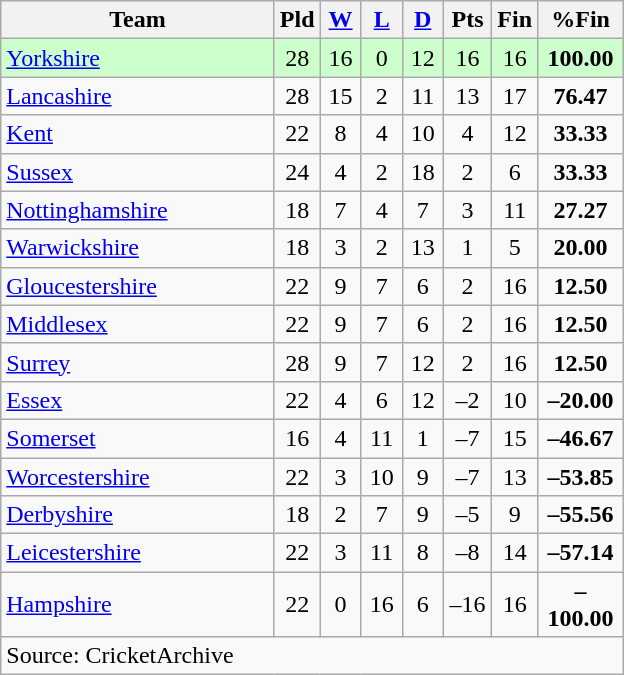<table class="wikitable" style="text-align:center;">
<tr>
<th width=175>Team</th>
<th width=20 abbr="Played">Pld</th>
<th width=20 abbr="Won"><a href='#'>W</a></th>
<th width=20 abbr="Lost"><a href='#'>L</a></th>
<th width=20 abbr="Drawn"><a href='#'>D</a></th>
<th width=25 abbr="Points">Pts</th>
<th width=20 abbr="Finished matches">Fin</th>
<th width=50 abbr="Percentage of finished matches">%Fin</th>
</tr>
<tr style="background:#ccffcc;">
<td style="text-align:left;"><a href='#'>Yorkshire</a></td>
<td>28</td>
<td>16</td>
<td>0</td>
<td>12</td>
<td>16</td>
<td>16</td>
<td><strong>100.00</strong></td>
</tr>
<tr>
<td style="text-align:left;"><a href='#'>Lancashire</a></td>
<td>28</td>
<td>15</td>
<td>2</td>
<td>11</td>
<td>13</td>
<td>17</td>
<td><strong>76.47</strong></td>
</tr>
<tr>
<td style="text-align:left;"><a href='#'>Kent</a></td>
<td>22</td>
<td>8</td>
<td>4</td>
<td>10</td>
<td>4</td>
<td>12</td>
<td><strong>33.33</strong></td>
</tr>
<tr>
<td style="text-align:left;"><a href='#'>Sussex</a></td>
<td>24</td>
<td>4</td>
<td>2</td>
<td>18</td>
<td>2</td>
<td>6</td>
<td><strong>33.33</strong></td>
</tr>
<tr>
<td style="text-align:left;"><a href='#'>Nottinghamshire</a></td>
<td>18</td>
<td>7</td>
<td>4</td>
<td>7</td>
<td>3</td>
<td>11</td>
<td><strong>27.27</strong></td>
</tr>
<tr>
<td style="text-align:left;"><a href='#'>Warwickshire</a></td>
<td>18</td>
<td>3</td>
<td>2</td>
<td>13</td>
<td>1</td>
<td>5</td>
<td><strong>20.00</strong></td>
</tr>
<tr>
<td style="text-align:left;"><a href='#'>Gloucestershire</a></td>
<td>22</td>
<td>9</td>
<td>7</td>
<td>6</td>
<td>2</td>
<td>16</td>
<td><strong>12.50</strong></td>
</tr>
<tr>
<td style="text-align:left;"><a href='#'>Middlesex</a></td>
<td>22</td>
<td>9</td>
<td>7</td>
<td>6</td>
<td>2</td>
<td>16</td>
<td><strong>12.50</strong></td>
</tr>
<tr>
<td style="text-align:left;"><a href='#'>Surrey</a></td>
<td>28</td>
<td>9</td>
<td>7</td>
<td>12</td>
<td>2</td>
<td>16</td>
<td><strong>12.50</strong></td>
</tr>
<tr>
<td style="text-align:left;"><a href='#'>Essex</a></td>
<td>22</td>
<td>4</td>
<td>6</td>
<td>12</td>
<td>–2</td>
<td>10</td>
<td><strong>–20.00</strong></td>
</tr>
<tr>
<td style="text-align:left;"><a href='#'>Somerset</a></td>
<td>16</td>
<td>4</td>
<td>11</td>
<td>1</td>
<td>–7</td>
<td>15</td>
<td><strong>–46.67</strong></td>
</tr>
<tr>
<td style="text-align:left;"><a href='#'>Worcestershire</a></td>
<td>22</td>
<td>3</td>
<td>10</td>
<td>9</td>
<td>–7</td>
<td>13</td>
<td><strong>–53.85</strong></td>
</tr>
<tr>
<td style="text-align:left;"><a href='#'>Derbyshire</a></td>
<td>18</td>
<td>2</td>
<td>7</td>
<td>9</td>
<td>–5</td>
<td>9</td>
<td><strong>–55.56</strong></td>
</tr>
<tr>
<td style="text-align:left;"><a href='#'>Leicestershire</a></td>
<td>22</td>
<td>3</td>
<td>11</td>
<td>8</td>
<td>–8</td>
<td>14</td>
<td><strong>–57.14</strong></td>
</tr>
<tr>
<td style="text-align:left;"><a href='#'>Hampshire</a></td>
<td>22</td>
<td>0</td>
<td>16</td>
<td>6</td>
<td>–16</td>
<td>16</td>
<td><strong>–100.00</strong></td>
</tr>
<tr>
<td colspan=10 align="left">Source: CricketArchive</td>
</tr>
</table>
